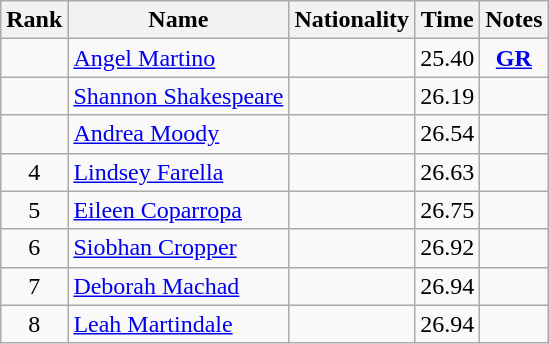<table class="wikitable sortable" style="text-align:center">
<tr>
<th>Rank</th>
<th>Name</th>
<th>Nationality</th>
<th>Time</th>
<th>Notes</th>
</tr>
<tr>
<td></td>
<td align=left><a href='#'>Angel Martino</a></td>
<td align=left></td>
<td>25.40</td>
<td><strong><a href='#'>GR</a></strong></td>
</tr>
<tr>
<td></td>
<td align=left><a href='#'>Shannon Shakespeare</a></td>
<td align=left></td>
<td>26.19</td>
<td></td>
</tr>
<tr>
<td></td>
<td align=left><a href='#'>Andrea Moody</a></td>
<td align=left></td>
<td>26.54</td>
<td></td>
</tr>
<tr>
<td>4</td>
<td align=left><a href='#'>Lindsey Farella</a></td>
<td align=left></td>
<td>26.63</td>
<td></td>
</tr>
<tr>
<td>5</td>
<td align=left><a href='#'>Eileen Coparropa</a></td>
<td align=left></td>
<td>26.75</td>
<td></td>
</tr>
<tr>
<td>6</td>
<td align=left><a href='#'>Siobhan Cropper</a></td>
<td align=left></td>
<td>26.92</td>
<td></td>
</tr>
<tr>
<td>7</td>
<td align=left><a href='#'>Deborah Machad</a></td>
<td align=left></td>
<td>26.94</td>
<td></td>
</tr>
<tr>
<td>8</td>
<td align=left><a href='#'>Leah Martindale</a></td>
<td align=left></td>
<td>26.94</td>
<td></td>
</tr>
</table>
